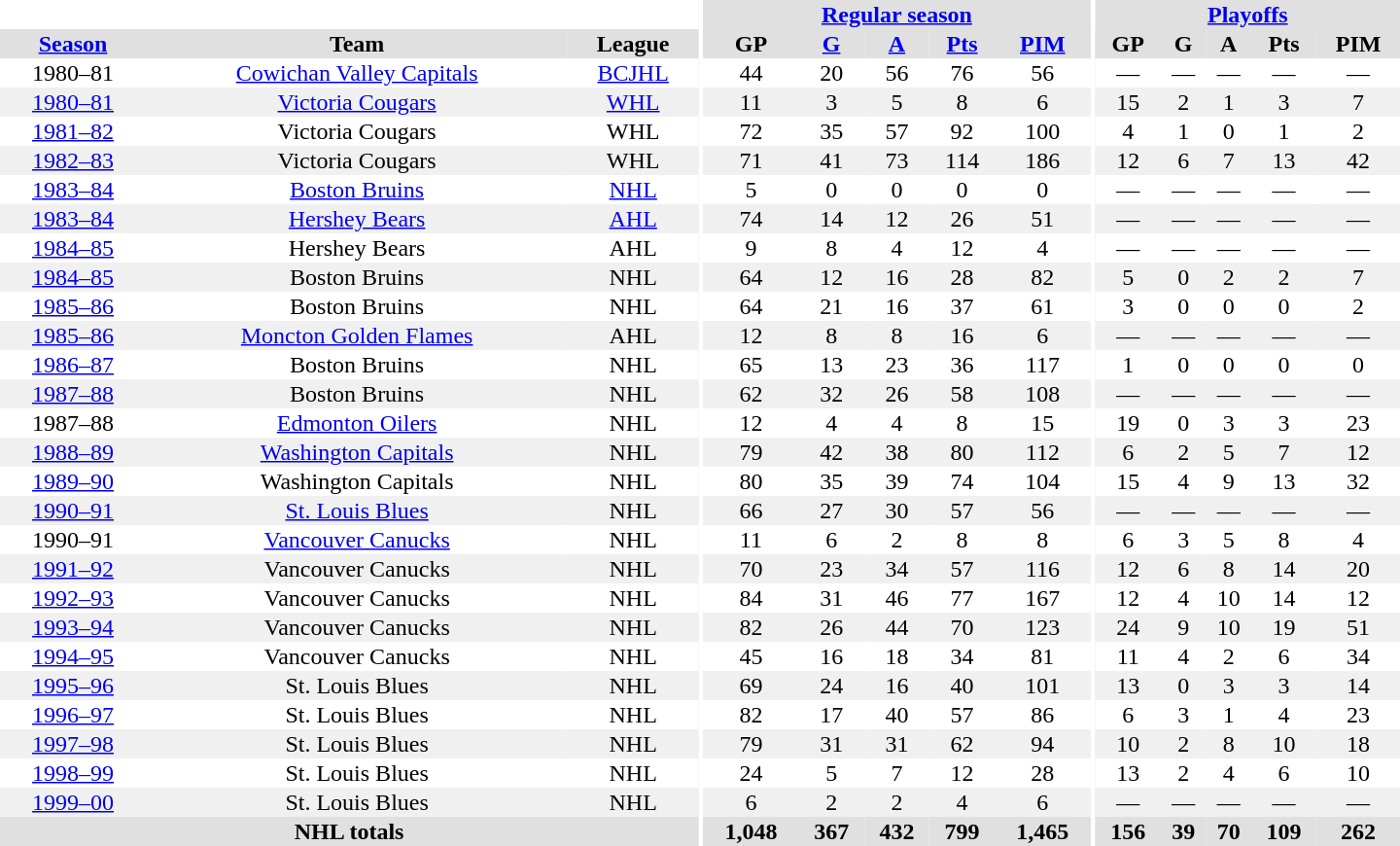<table border="0" cellpadding="1" cellspacing="0" style="text-align:center; width:60em">
<tr bgcolor="#e0e0e0">
<th colspan="3" bgcolor="#ffffff"></th>
<th rowspan="100" bgcolor="#ffffff"></th>
<th colspan="5"><a href='#'>Regular season</a></th>
<th rowspan="100" bgcolor="#ffffff"></th>
<th colspan="5"><a href='#'>Playoffs</a></th>
</tr>
<tr bgcolor="#e0e0e0">
<th><a href='#'>Season</a></th>
<th>Team</th>
<th>League</th>
<th>GP</th>
<th><a href='#'>G</a></th>
<th><a href='#'>A</a></th>
<th><a href='#'>Pts</a></th>
<th><a href='#'>PIM</a></th>
<th>GP</th>
<th>G</th>
<th>A</th>
<th>Pts</th>
<th>PIM</th>
</tr>
<tr>
<td>1980–81</td>
<td><a href='#'>Cowichan Valley Capitals</a></td>
<td><a href='#'>BCJHL</a></td>
<td>44</td>
<td>20</td>
<td>56</td>
<td>76</td>
<td>56</td>
<td>—</td>
<td>—</td>
<td>—</td>
<td>—</td>
<td>—</td>
</tr>
<tr bgcolor="#f0f0f0">
<td><a href='#'>1980–81</a></td>
<td><a href='#'>Victoria Cougars</a></td>
<td><a href='#'>WHL</a></td>
<td>11</td>
<td>3</td>
<td>5</td>
<td>8</td>
<td>6</td>
<td>15</td>
<td>2</td>
<td>1</td>
<td>3</td>
<td>7</td>
</tr>
<tr>
<td><a href='#'>1981–82</a></td>
<td>Victoria Cougars</td>
<td>WHL</td>
<td>72</td>
<td>35</td>
<td>57</td>
<td>92</td>
<td>100</td>
<td>4</td>
<td>1</td>
<td>0</td>
<td>1</td>
<td>2</td>
</tr>
<tr bgcolor="#f0f0f0">
<td><a href='#'>1982–83</a></td>
<td>Victoria Cougars</td>
<td>WHL</td>
<td>71</td>
<td>41</td>
<td>73</td>
<td>114</td>
<td>186</td>
<td>12</td>
<td>6</td>
<td>7</td>
<td>13</td>
<td>42</td>
</tr>
<tr>
<td><a href='#'>1983–84</a></td>
<td><a href='#'>Boston Bruins</a></td>
<td><a href='#'>NHL</a></td>
<td>5</td>
<td>0</td>
<td>0</td>
<td>0</td>
<td>0</td>
<td>—</td>
<td>—</td>
<td>—</td>
<td>—</td>
<td>—</td>
</tr>
<tr bgcolor="#f0f0f0">
<td><a href='#'>1983–84</a></td>
<td><a href='#'>Hershey Bears</a></td>
<td><a href='#'>AHL</a></td>
<td>74</td>
<td>14</td>
<td>12</td>
<td>26</td>
<td>51</td>
<td>—</td>
<td>—</td>
<td>—</td>
<td>—</td>
<td>—</td>
</tr>
<tr>
<td><a href='#'>1984–85</a></td>
<td>Hershey Bears</td>
<td>AHL</td>
<td>9</td>
<td>8</td>
<td>4</td>
<td>12</td>
<td>4</td>
<td>—</td>
<td>—</td>
<td>—</td>
<td>—</td>
<td>—</td>
</tr>
<tr bgcolor="#f0f0f0">
<td><a href='#'>1984–85</a></td>
<td>Boston Bruins</td>
<td>NHL</td>
<td>64</td>
<td>12</td>
<td>16</td>
<td>28</td>
<td>82</td>
<td>5</td>
<td>0</td>
<td>2</td>
<td>2</td>
<td>7</td>
</tr>
<tr>
<td><a href='#'>1985–86</a></td>
<td>Boston Bruins</td>
<td>NHL</td>
<td>64</td>
<td>21</td>
<td>16</td>
<td>37</td>
<td>61</td>
<td>3</td>
<td>0</td>
<td>0</td>
<td>0</td>
<td>2</td>
</tr>
<tr bgcolor="#f0f0f0">
<td><a href='#'>1985–86</a></td>
<td><a href='#'>Moncton Golden Flames</a></td>
<td>AHL</td>
<td>12</td>
<td>8</td>
<td>8</td>
<td>16</td>
<td>6</td>
<td>—</td>
<td>—</td>
<td>—</td>
<td>—</td>
<td>—</td>
</tr>
<tr>
<td><a href='#'>1986–87</a></td>
<td>Boston Bruins</td>
<td>NHL</td>
<td>65</td>
<td>13</td>
<td>23</td>
<td>36</td>
<td>117</td>
<td>1</td>
<td>0</td>
<td>0</td>
<td>0</td>
<td>0</td>
</tr>
<tr bgcolor="#f0f0f0">
<td><a href='#'>1987–88</a></td>
<td>Boston Bruins</td>
<td>NHL</td>
<td>62</td>
<td>32</td>
<td>26</td>
<td>58</td>
<td>108</td>
<td>—</td>
<td>—</td>
<td>—</td>
<td>—</td>
<td>—</td>
</tr>
<tr>
<td>1987–88</td>
<td><a href='#'>Edmonton Oilers</a></td>
<td>NHL</td>
<td>12</td>
<td>4</td>
<td>4</td>
<td>8</td>
<td>15</td>
<td>19</td>
<td>0</td>
<td>3</td>
<td>3</td>
<td>23</td>
</tr>
<tr bgcolor="#f0f0f0">
<td><a href='#'>1988–89</a></td>
<td><a href='#'>Washington Capitals</a></td>
<td>NHL</td>
<td>79</td>
<td>42</td>
<td>38</td>
<td>80</td>
<td>112</td>
<td>6</td>
<td>2</td>
<td>5</td>
<td>7</td>
<td>12</td>
</tr>
<tr>
<td><a href='#'>1989–90</a></td>
<td>Washington Capitals</td>
<td>NHL</td>
<td>80</td>
<td>35</td>
<td>39</td>
<td>74</td>
<td>104</td>
<td>15</td>
<td>4</td>
<td>9</td>
<td>13</td>
<td>32</td>
</tr>
<tr bgcolor="#f0f0f0">
<td><a href='#'>1990–91</a></td>
<td><a href='#'>St. Louis Blues</a></td>
<td>NHL</td>
<td>66</td>
<td>27</td>
<td>30</td>
<td>57</td>
<td>56</td>
<td>—</td>
<td>—</td>
<td>—</td>
<td>—</td>
<td>—</td>
</tr>
<tr>
<td>1990–91</td>
<td><a href='#'>Vancouver Canucks</a></td>
<td>NHL</td>
<td>11</td>
<td>6</td>
<td>2</td>
<td>8</td>
<td>8</td>
<td>6</td>
<td>3</td>
<td>5</td>
<td>8</td>
<td>4</td>
</tr>
<tr bgcolor="#f0f0f0">
<td><a href='#'>1991–92</a></td>
<td>Vancouver Canucks</td>
<td>NHL</td>
<td>70</td>
<td>23</td>
<td>34</td>
<td>57</td>
<td>116</td>
<td>12</td>
<td>6</td>
<td>8</td>
<td>14</td>
<td>20</td>
</tr>
<tr>
<td><a href='#'>1992–93</a></td>
<td>Vancouver Canucks</td>
<td>NHL</td>
<td>84</td>
<td>31</td>
<td>46</td>
<td>77</td>
<td>167</td>
<td>12</td>
<td>4</td>
<td>10</td>
<td>14</td>
<td>12</td>
</tr>
<tr bgcolor="#f0f0f0">
<td><a href='#'>1993–94</a></td>
<td>Vancouver Canucks</td>
<td>NHL</td>
<td>82</td>
<td>26</td>
<td>44</td>
<td>70</td>
<td>123</td>
<td>24</td>
<td>9</td>
<td>10</td>
<td>19</td>
<td>51</td>
</tr>
<tr>
<td><a href='#'>1994–95</a></td>
<td>Vancouver Canucks</td>
<td>NHL</td>
<td>45</td>
<td>16</td>
<td>18</td>
<td>34</td>
<td>81</td>
<td>11</td>
<td>4</td>
<td>2</td>
<td>6</td>
<td>34</td>
</tr>
<tr bgcolor="#f0f0f0">
<td><a href='#'>1995–96</a></td>
<td>St. Louis Blues</td>
<td>NHL</td>
<td>69</td>
<td>24</td>
<td>16</td>
<td>40</td>
<td>101</td>
<td>13</td>
<td>0</td>
<td>3</td>
<td>3</td>
<td>14</td>
</tr>
<tr>
<td><a href='#'>1996–97</a></td>
<td>St. Louis Blues</td>
<td>NHL</td>
<td>82</td>
<td>17</td>
<td>40</td>
<td>57</td>
<td>86</td>
<td>6</td>
<td>3</td>
<td>1</td>
<td>4</td>
<td>23</td>
</tr>
<tr bgcolor="#f0f0f0">
<td><a href='#'>1997–98</a></td>
<td>St. Louis Blues</td>
<td>NHL</td>
<td>79</td>
<td>31</td>
<td>31</td>
<td>62</td>
<td>94</td>
<td>10</td>
<td>2</td>
<td>8</td>
<td>10</td>
<td>18</td>
</tr>
<tr>
<td><a href='#'>1998–99</a></td>
<td>St. Louis Blues</td>
<td>NHL</td>
<td>24</td>
<td>5</td>
<td>7</td>
<td>12</td>
<td>28</td>
<td>13</td>
<td>2</td>
<td>4</td>
<td>6</td>
<td>10</td>
</tr>
<tr bgcolor="#f0f0f0">
<td><a href='#'>1999–00</a></td>
<td>St. Louis Blues</td>
<td>NHL</td>
<td>6</td>
<td>2</td>
<td>2</td>
<td>4</td>
<td>6</td>
<td>—</td>
<td>—</td>
<td>—</td>
<td>—</td>
<td>—</td>
</tr>
<tr bgcolor="#e0e0e0">
<th colspan="3">NHL totals</th>
<th>1,048</th>
<th>367</th>
<th>432</th>
<th>799</th>
<th>1,465</th>
<th>156</th>
<th>39</th>
<th>70</th>
<th>109</th>
<th>262</th>
</tr>
</table>
